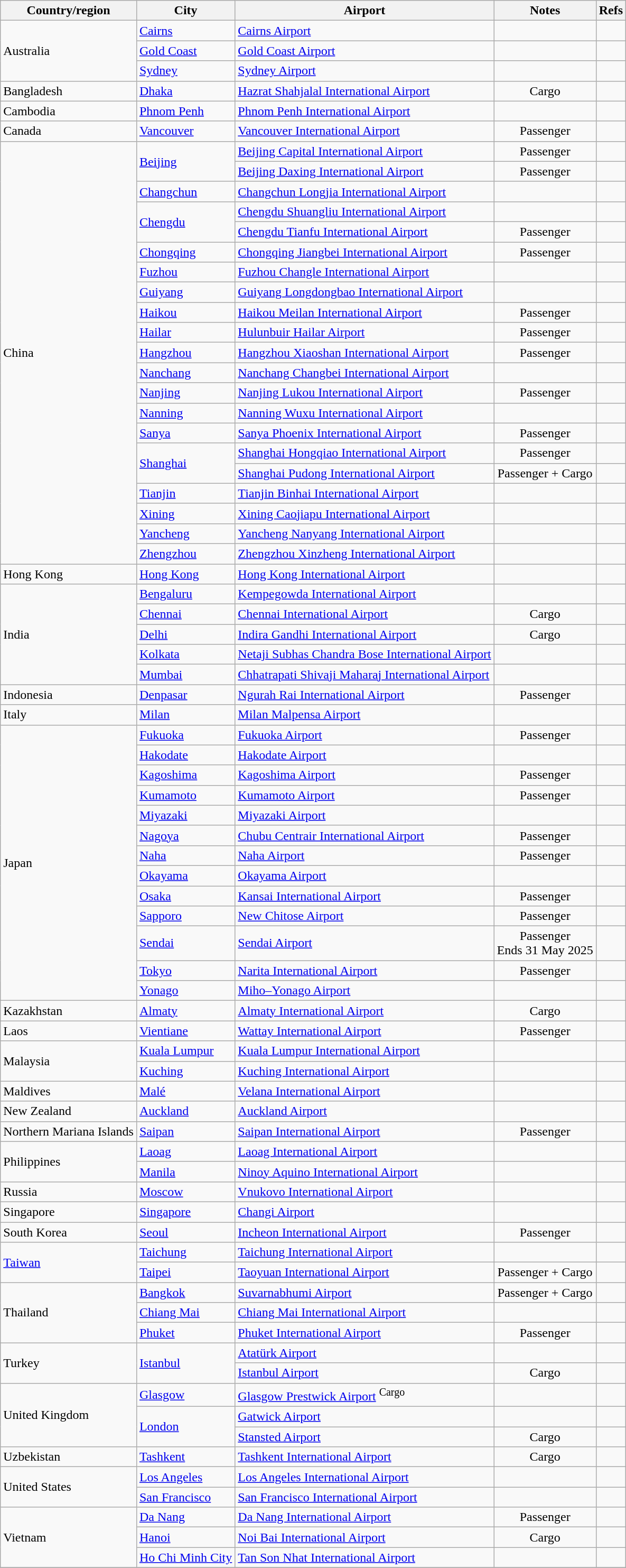<table class="sortable wikitable ">
<tr>
<th>Country/region</th>
<th>City</th>
<th>Airport</th>
<th>Notes</th>
<th>Refs</th>
</tr>
<tr>
<td rowspan="3">Australia</td>
<td><a href='#'>Cairns</a></td>
<td><a href='#'>Cairns Airport</a></td>
<td></td>
<td align=center></td>
</tr>
<tr>
<td><a href='#'>Gold Coast</a></td>
<td><a href='#'>Gold Coast Airport</a></td>
<td></td>
<td align=center></td>
</tr>
<tr>
<td><a href='#'>Sydney</a></td>
<td><a href='#'>Sydney Airport</a></td>
<td></td>
<td align=center></td>
</tr>
<tr>
<td>Bangladesh</td>
<td><a href='#'>Dhaka</a></td>
<td><a href='#'>Hazrat Shahjalal International Airport</a></td>
<td align=center>Cargo</td>
<td align=center></td>
</tr>
<tr>
<td>Cambodia</td>
<td><a href='#'>Phnom Penh</a></td>
<td><a href='#'>Phnom Penh International Airport</a></td>
<td></td>
<td align=center></td>
</tr>
<tr>
<td>Canada</td>
<td><a href='#'>Vancouver</a></td>
<td><a href='#'>Vancouver International Airport</a></td>
<td align=center>Passenger</td>
<td align=center></td>
</tr>
<tr>
<td rowspan="21">China</td>
<td rowspan="2"><a href='#'>Beijing</a></td>
<td><a href='#'>Beijing Capital International Airport</a></td>
<td align=center>Passenger</td>
<td align=center></td>
</tr>
<tr>
<td><a href='#'>Beijing Daxing International Airport</a></td>
<td align=center>Passenger</td>
<td align=center></td>
</tr>
<tr>
<td><a href='#'>Changchun</a></td>
<td><a href='#'>Changchun Longjia International Airport</a></td>
<td></td>
<td align=center></td>
</tr>
<tr>
<td rowspan="2"><a href='#'>Chengdu</a></td>
<td><a href='#'>Chengdu Shuangliu International Airport</a></td>
<td></td>
<td align=center></td>
</tr>
<tr>
<td><a href='#'>Chengdu Tianfu International Airport</a></td>
<td align=center>Passenger</td>
<td align=center></td>
</tr>
<tr>
<td><a href='#'>Chongqing</a></td>
<td><a href='#'>Chongqing Jiangbei International Airport</a></td>
<td align=center>Passenger</td>
<td align=center></td>
</tr>
<tr>
<td><a href='#'>Fuzhou</a></td>
<td><a href='#'>Fuzhou Changle International Airport</a></td>
<td></td>
<td align=center></td>
</tr>
<tr>
<td><a href='#'>Guiyang</a></td>
<td><a href='#'>Guiyang Longdongbao International Airport</a></td>
<td></td>
<td align=center></td>
</tr>
<tr>
<td><a href='#'>Haikou</a></td>
<td><a href='#'>Haikou Meilan International Airport</a></td>
<td align=center>Passenger</td>
<td align=center></td>
</tr>
<tr>
<td><a href='#'>Hailar</a></td>
<td><a href='#'>Hulunbuir Hailar Airport</a></td>
<td align=center>Passenger</td>
<td align=center></td>
</tr>
<tr>
<td><a href='#'>Hangzhou</a></td>
<td><a href='#'>Hangzhou Xiaoshan International Airport</a></td>
<td align=center>Passenger</td>
<td align=center></td>
</tr>
<tr>
<td><a href='#'>Nanchang</a></td>
<td><a href='#'>Nanchang Changbei International Airport</a></td>
<td></td>
<td align=center></td>
</tr>
<tr>
<td><a href='#'>Nanjing</a></td>
<td><a href='#'>Nanjing Lukou International Airport</a></td>
<td align=center>Passenger</td>
<td align=center></td>
</tr>
<tr>
<td><a href='#'>Nanning</a></td>
<td><a href='#'>Nanning Wuxu International Airport</a></td>
<td></td>
<td align=center></td>
</tr>
<tr>
<td><a href='#'>Sanya</a></td>
<td><a href='#'>Sanya Phoenix International Airport</a></td>
<td align=center>Passenger</td>
<td align=center></td>
</tr>
<tr>
<td rowspan="2"><a href='#'>Shanghai</a></td>
<td><a href='#'>Shanghai Hongqiao International Airport</a></td>
<td align=center>Passenger</td>
<td align=center></td>
</tr>
<tr>
<td><a href='#'>Shanghai Pudong International Airport</a></td>
<td align=center>Passenger + Cargo</td>
<td align=center></td>
</tr>
<tr>
<td><a href='#'>Tianjin</a></td>
<td><a href='#'>Tianjin Binhai International Airport</a></td>
<td></td>
<td align=center></td>
</tr>
<tr>
<td><a href='#'>Xining</a></td>
<td><a href='#'>Xining Caojiapu International Airport</a></td>
<td></td>
<td align=center></td>
</tr>
<tr>
<td><a href='#'>Yancheng</a></td>
<td><a href='#'>Yancheng Nanyang International Airport</a></td>
<td></td>
<td align=center></td>
</tr>
<tr>
<td><a href='#'>Zhengzhou</a></td>
<td><a href='#'>Zhengzhou Xinzheng International Airport</a></td>
<td></td>
<td align=center></td>
</tr>
<tr>
<td>Hong Kong</td>
<td><a href='#'>Hong Kong</a></td>
<td><a href='#'>Hong Kong International Airport</a></td>
<td></td>
<td align=center></td>
</tr>
<tr>
<td rowspan="5">India</td>
<td><a href='#'>Bengaluru</a></td>
<td><a href='#'>Kempegowda International Airport</a></td>
<td></td>
<td align=center></td>
</tr>
<tr>
<td><a href='#'>Chennai</a></td>
<td><a href='#'>Chennai International Airport</a></td>
<td align=center>Cargo</td>
<td align=center></td>
</tr>
<tr>
<td><a href='#'>Delhi</a></td>
<td><a href='#'>Indira Gandhi International Airport</a></td>
<td align=center>Cargo</td>
<td align=center></td>
</tr>
<tr>
<td><a href='#'>Kolkata</a></td>
<td><a href='#'>Netaji Subhas Chandra Bose International Airport</a></td>
<td></td>
<td align=center></td>
</tr>
<tr>
<td><a href='#'>Mumbai</a></td>
<td><a href='#'>Chhatrapati Shivaji Maharaj International Airport</a></td>
<td></td>
<td align=center></td>
</tr>
<tr>
<td>Indonesia</td>
<td><a href='#'>Denpasar</a></td>
<td><a href='#'>Ngurah Rai International Airport</a></td>
<td align=center>Passenger</td>
<td align=center></td>
</tr>
<tr>
<td>Italy</td>
<td><a href='#'>Milan</a></td>
<td><a href='#'>Milan Malpensa Airport</a></td>
<td></td>
<td align=center></td>
</tr>
<tr>
<td rowspan="13">Japan</td>
<td><a href='#'>Fukuoka</a></td>
<td><a href='#'>Fukuoka Airport</a></td>
<td align=center>Passenger</td>
<td align=center></td>
</tr>
<tr>
<td><a href='#'>Hakodate</a></td>
<td><a href='#'>Hakodate Airport</a></td>
<td></td>
<td align=center></td>
</tr>
<tr>
<td><a href='#'>Kagoshima</a></td>
<td><a href='#'>Kagoshima Airport</a></td>
<td align=center>Passenger</td>
<td align=center></td>
</tr>
<tr>
<td><a href='#'>Kumamoto</a></td>
<td><a href='#'>Kumamoto Airport</a></td>
<td align=center>Passenger</td>
<td align=center></td>
</tr>
<tr>
<td><a href='#'>Miyazaki</a></td>
<td><a href='#'>Miyazaki Airport</a></td>
<td></td>
<td align=center></td>
</tr>
<tr>
<td><a href='#'>Nagoya</a></td>
<td><a href='#'>Chubu Centrair International Airport</a></td>
<td align=center>Passenger</td>
<td align=center></td>
</tr>
<tr>
<td><a href='#'>Naha</a></td>
<td><a href='#'>Naha Airport</a></td>
<td align=center>Passenger</td>
<td align=center></td>
</tr>
<tr>
<td><a href='#'>Okayama</a></td>
<td><a href='#'>Okayama Airport</a></td>
<td></td>
<td align=center></td>
</tr>
<tr>
<td><a href='#'>Osaka</a></td>
<td><a href='#'>Kansai International Airport</a></td>
<td align=center>Passenger</td>
<td align=center></td>
</tr>
<tr>
<td><a href='#'>Sapporo</a></td>
<td><a href='#'>New Chitose Airport</a></td>
<td align=center>Passenger</td>
<td align=center></td>
</tr>
<tr>
<td><a href='#'>Sendai</a></td>
<td><a href='#'>Sendai Airport</a></td>
<td align=center>Passenger<br>Ends 31 May 2025</td>
<td align=center></td>
</tr>
<tr>
<td><a href='#'>Tokyo</a></td>
<td><a href='#'>Narita International Airport</a></td>
<td align=center>Passenger</td>
<td align=center></td>
</tr>
<tr>
<td><a href='#'>Yonago</a></td>
<td><a href='#'>Miho–Yonago Airport</a></td>
<td></td>
<td align=center></td>
</tr>
<tr>
<td>Kazakhstan</td>
<td><a href='#'>Almaty</a></td>
<td><a href='#'>Almaty International Airport</a></td>
<td align=center>Cargo</td>
<td align=center></td>
</tr>
<tr>
<td>Laos</td>
<td><a href='#'>Vientiane</a></td>
<td><a href='#'>Wattay International Airport</a></td>
<td align=center>Passenger</td>
<td align=center></td>
</tr>
<tr>
<td rowspan="2">Malaysia</td>
<td><a href='#'>Kuala Lumpur</a></td>
<td><a href='#'>Kuala Lumpur International Airport</a></td>
<td></td>
<td align=center></td>
</tr>
<tr>
<td><a href='#'>Kuching</a></td>
<td><a href='#'>Kuching International Airport</a></td>
<td></td>
<td align=center></td>
</tr>
<tr>
<td>Maldives</td>
<td><a href='#'>Malé</a></td>
<td><a href='#'>Velana International Airport</a></td>
<td></td>
<td align=center></td>
</tr>
<tr>
<td>New Zealand</td>
<td><a href='#'>Auckland</a></td>
<td><a href='#'>Auckland Airport</a></td>
<td></td>
<td align=center></td>
</tr>
<tr>
<td>Northern Mariana Islands</td>
<td><a href='#'>Saipan</a></td>
<td><a href='#'>Saipan International Airport</a></td>
<td align=center>Passenger</td>
<td align=center></td>
</tr>
<tr>
<td rowspan="2">Philippines</td>
<td><a href='#'>Laoag</a></td>
<td><a href='#'>Laoag International Airport</a></td>
<td></td>
<td align=center></td>
</tr>
<tr>
<td><a href='#'>Manila</a></td>
<td><a href='#'>Ninoy Aquino International Airport</a></td>
<td></td>
<td align=center></td>
</tr>
<tr>
<td>Russia</td>
<td><a href='#'>Moscow</a></td>
<td><a href='#'>Vnukovo International Airport</a></td>
<td></td>
<td align=center></td>
</tr>
<tr>
<td>Singapore</td>
<td><a href='#'>Singapore</a></td>
<td><a href='#'>Changi Airport</a></td>
<td></td>
<td align=center></td>
</tr>
<tr>
<td>South Korea</td>
<td><a href='#'>Seoul</a></td>
<td><a href='#'>Incheon International Airport</a></td>
<td align=center>Passenger</td>
<td align=center></td>
</tr>
<tr>
<td rowspan="2"><a href='#'>Taiwan</a></td>
<td><a href='#'>Taichung</a></td>
<td><a href='#'>Taichung International Airport</a></td>
<td></td>
<td align=center></td>
</tr>
<tr>
<td><a href='#'>Taipei</a></td>
<td><a href='#'>Taoyuan International Airport</a></td>
<td align=center>Passenger + Cargo</td>
<td align=center></td>
</tr>
<tr>
<td rowspan="3">Thailand</td>
<td><a href='#'>Bangkok</a></td>
<td><a href='#'>Suvarnabhumi Airport</a></td>
<td align=center>Passenger + Cargo</td>
<td align=center></td>
</tr>
<tr>
<td><a href='#'>Chiang Mai</a></td>
<td><a href='#'>Chiang Mai International Airport</a></td>
<td></td>
<td align=center></td>
</tr>
<tr>
<td><a href='#'>Phuket</a></td>
<td><a href='#'>Phuket International Airport</a></td>
<td align=center>Passenger</td>
<td align=center></td>
</tr>
<tr>
<td rowspan="2">Turkey</td>
<td rowspan="2"><a href='#'>Istanbul</a></td>
<td><a href='#'>Atatürk Airport</a></td>
<td></td>
<td align=center></td>
</tr>
<tr>
<td><a href='#'>Istanbul Airport</a></td>
<td align=center>Cargo</td>
<td align=center></td>
</tr>
<tr>
<td rowspan="3">United Kingdom</td>
<td><a href='#'>Glasgow</a></td>
<td><a href='#'>Glasgow Prestwick Airport</a> <sup>Cargo</sup></td>
<td></td>
<td align=center></td>
</tr>
<tr>
<td rowspan="2"><a href='#'>London</a></td>
<td><a href='#'>Gatwick Airport</a></td>
<td></td>
<td align=center></td>
</tr>
<tr>
<td><a href='#'>Stansted Airport</a></td>
<td align=center>Cargo</td>
<td align=center></td>
</tr>
<tr>
<td>Uzbekistan</td>
<td><a href='#'>Tashkent</a></td>
<td><a href='#'>Tashkent International Airport</a></td>
<td align=center>Cargo</td>
<td align=center></td>
</tr>
<tr>
<td rowspan="2">United States</td>
<td><a href='#'>Los Angeles</a></td>
<td><a href='#'>Los Angeles International Airport</a></td>
<td></td>
<td align=center></td>
</tr>
<tr>
<td><a href='#'>San Francisco</a></td>
<td><a href='#'>San Francisco International Airport</a></td>
<td></td>
<td align=center></td>
</tr>
<tr>
<td rowspan="3">Vietnam</td>
<td><a href='#'>Da Nang</a></td>
<td><a href='#'>Da Nang International Airport</a></td>
<td align=center>Passenger</td>
<td align=center></td>
</tr>
<tr>
<td><a href='#'>Hanoi</a></td>
<td><a href='#'>Noi Bai International Airport</a></td>
<td align=center>Cargo</td>
<td align=center></td>
</tr>
<tr>
<td><a href='#'>Ho Chi Minh City</a></td>
<td><a href='#'>Tan Son Nhat International Airport</a></td>
<td></td>
<td align=center></td>
</tr>
<tr>
</tr>
</table>
